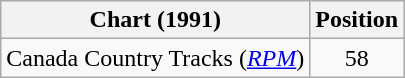<table class="wikitable sortable">
<tr>
<th scope="col">Chart (1991)</th>
<th scope="col">Position</th>
</tr>
<tr>
<td>Canada Country Tracks (<em><a href='#'>RPM</a></em>)</td>
<td align="center">58</td>
</tr>
</table>
